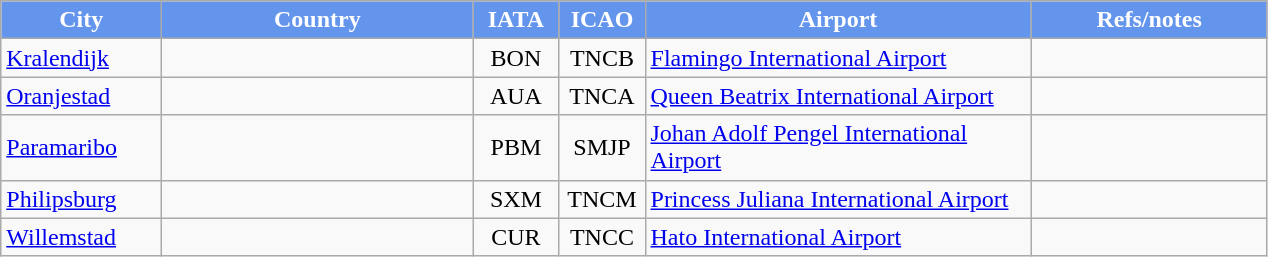<table class="sortable wikitable">
<tr>
<th style="background:#6495ed; color:white; width:100px;">City</th>
<th style="background:#6495ed; color:white; width:200px;">Country</th>
<th style="background:#6495ed; color:white; width:50px;">IATA</th>
<th style="background:#6495ed; color:white; width:50px;">ICAO</th>
<th style="background:#6495ed; color:white; width:250px;">Airport</th>
<th style="background:#6495ed; color:white; width:150px;" class="unsortable">Refs/notes</th>
</tr>
<tr>
<td><a href='#'>Kralendijk</a></td>
<td></td>
<td align=center>BON</td>
<td align=center>TNCB</td>
<td><a href='#'>Flamingo International Airport</a></td>
<td></td>
</tr>
<tr>
<td><a href='#'>Oranjestad</a></td>
<td></td>
<td align=center>AUA</td>
<td align=center>TNCA</td>
<td><a href='#'>Queen Beatrix International Airport</a></td>
<td></td>
</tr>
<tr>
<td><a href='#'>Paramaribo</a></td>
<td></td>
<td align=center>PBM</td>
<td align=center>SMJP</td>
<td><a href='#'>Johan Adolf Pengel International Airport</a></td>
<td align=center></td>
</tr>
<tr>
<td><a href='#'>Philipsburg</a></td>
<td></td>
<td align=center>SXM</td>
<td align=center>TNCM</td>
<td><a href='#'>Princess Juliana International Airport</a></td>
<td align=center></td>
</tr>
<tr>
<td><a href='#'>Willemstad</a></td>
<td></td>
<td align=center>CUR</td>
<td align=center>TNCC</td>
<td><a href='#'>Hato International Airport</a></td>
<td></td>
</tr>
</table>
